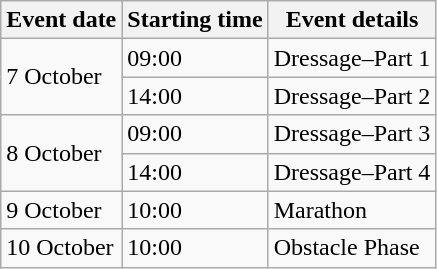<table class="wikitable">
<tr>
<th>Event date</th>
<th>Starting time</th>
<th>Event details</th>
</tr>
<tr>
<td rowspan=2>7 October</td>
<td>09:00</td>
<td>Dressage–Part 1</td>
</tr>
<tr>
<td>14:00</td>
<td>Dressage–Part 2</td>
</tr>
<tr>
<td rowspan=2>8 October</td>
<td>09:00</td>
<td>Dressage–Part 3</td>
</tr>
<tr>
<td>14:00</td>
<td>Dressage–Part 4</td>
</tr>
<tr>
<td>9 October</td>
<td>10:00</td>
<td>Marathon</td>
</tr>
<tr>
<td>10 October</td>
<td>10:00</td>
<td>Obstacle Phase</td>
</tr>
</table>
